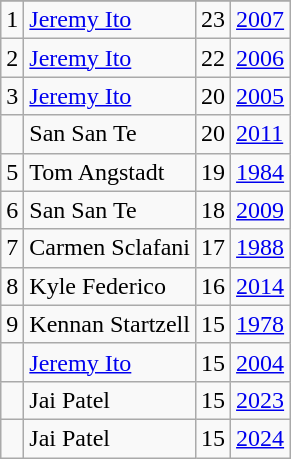<table class="wikitable">
<tr>
</tr>
<tr>
<td>1</td>
<td><a href='#'>Jeremy Ito</a></td>
<td>23</td>
<td><a href='#'>2007</a></td>
</tr>
<tr>
<td>2</td>
<td><a href='#'>Jeremy Ito</a></td>
<td>22</td>
<td><a href='#'>2006</a></td>
</tr>
<tr>
<td>3</td>
<td><a href='#'>Jeremy Ito</a></td>
<td>20</td>
<td><a href='#'>2005</a></td>
</tr>
<tr>
<td></td>
<td>San San Te</td>
<td>20</td>
<td><a href='#'>2011</a></td>
</tr>
<tr>
<td>5</td>
<td>Tom Angstadt</td>
<td>19</td>
<td><a href='#'>1984</a></td>
</tr>
<tr>
<td>6</td>
<td>San San Te</td>
<td>18</td>
<td><a href='#'>2009</a></td>
</tr>
<tr>
<td>7</td>
<td>Carmen Sclafani</td>
<td>17</td>
<td><a href='#'>1988</a></td>
</tr>
<tr>
<td>8</td>
<td>Kyle Federico</td>
<td>16</td>
<td><a href='#'>2014</a></td>
</tr>
<tr>
<td>9</td>
<td>Kennan Startzell</td>
<td>15</td>
<td><a href='#'>1978</a></td>
</tr>
<tr>
<td></td>
<td><a href='#'>Jeremy Ito</a></td>
<td>15</td>
<td><a href='#'>2004</a></td>
</tr>
<tr>
<td></td>
<td>Jai Patel</td>
<td>15</td>
<td><a href='#'>2023</a></td>
</tr>
<tr>
<td></td>
<td>Jai Patel</td>
<td>15</td>
<td><a href='#'>2024</a></td>
</tr>
</table>
